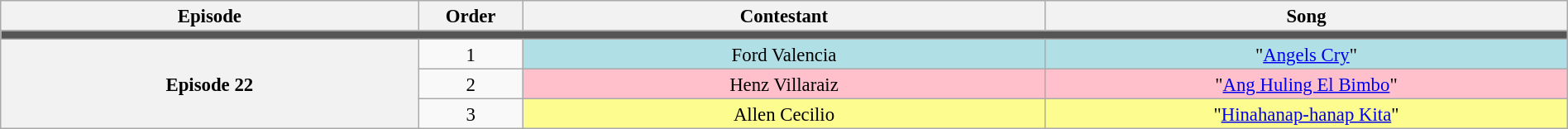<table class="wikitable" style="text-align:center; line-height:17px; width:100%; font-size: 95%;">
<tr>
<th style="width:20%;">Episode</th>
<th style="width:05%;">Order</th>
<th style="width:25%;">Contestant</th>
<th style="width:25%;">Song</th>
</tr>
<tr>
<td colspan="4" style="background:#555;"></td>
</tr>
<tr>
<th rowspan="3">Episode 22<br><small></small></th>
<td>1</td>
<td style="background:#b0e0e6;">Ford Valencia</td>
<td style="background:#b0e0e6;">"<a href='#'>Angels Cry</a>"</td>
</tr>
<tr>
<td>2</td>
<td style="background:pink;">Henz Villaraiz</td>
<td style="background:pink;">"<a href='#'>Ang Huling El Bimbo</a>"</td>
</tr>
<tr>
<td>3</td>
<td style="background:#fdfc8f;">Allen Cecilio</td>
<td style="background:#fdfc8f;">"<a href='#'>Hinahanap-hanap Kita</a>"</td>
</tr>
</table>
